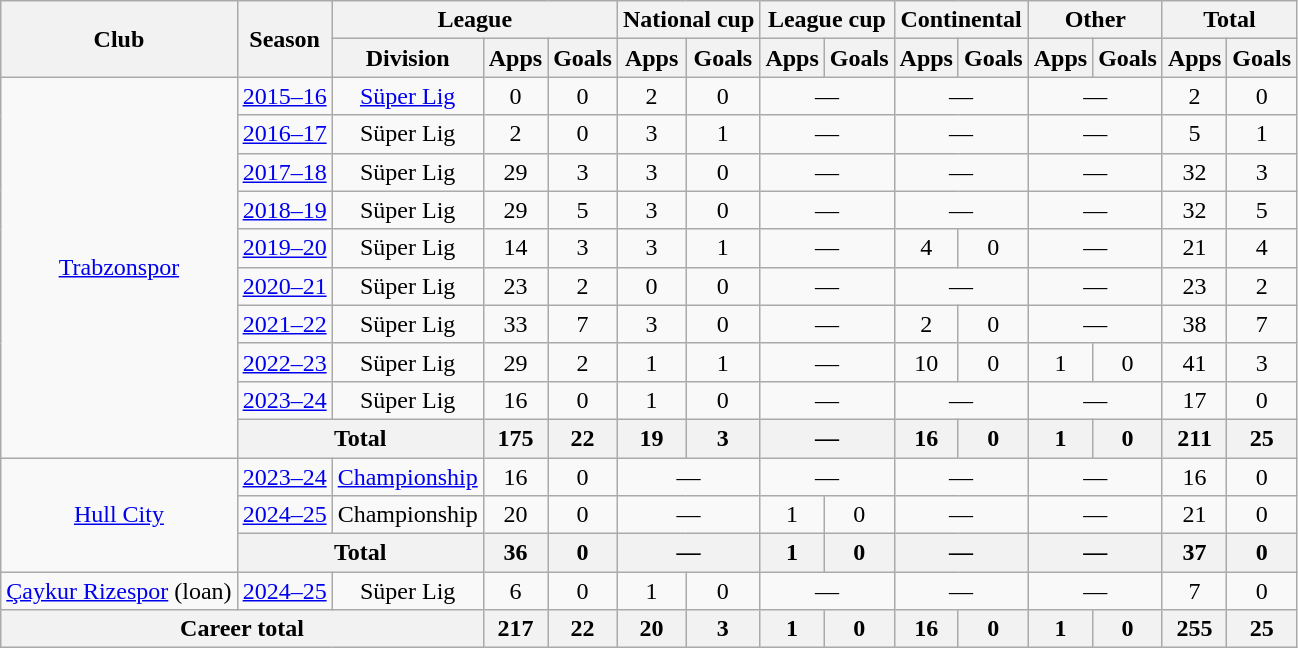<table class="wikitable" style="text-align: center;">
<tr>
<th rowspan="2">Club</th>
<th rowspan="2">Season</th>
<th colspan="3">League</th>
<th colspan="2">National cup</th>
<th colspan="2">League cup</th>
<th colspan="2">Continental</th>
<th colspan="2">Other</th>
<th colspan="2">Total</th>
</tr>
<tr>
<th>Division</th>
<th>Apps</th>
<th>Goals</th>
<th>Apps</th>
<th>Goals</th>
<th>Apps</th>
<th>Goals</th>
<th>Apps</th>
<th>Goals</th>
<th>Apps</th>
<th>Goals</th>
<th>Apps</th>
<th>Goals</th>
</tr>
<tr>
<td rowspan="10"><a href='#'>Trabzonspor</a></td>
<td><a href='#'>2015–16</a></td>
<td><a href='#'>Süper Lig</a></td>
<td>0</td>
<td>0</td>
<td>2</td>
<td>0</td>
<td colspan="2">—</td>
<td colspan="2">—</td>
<td colspan="2">—</td>
<td>2</td>
<td>0</td>
</tr>
<tr>
<td><a href='#'>2016–17</a></td>
<td>Süper Lig</td>
<td>2</td>
<td>0</td>
<td>3</td>
<td>1</td>
<td colspan="2">—</td>
<td colspan="2">—</td>
<td colspan="2">—</td>
<td>5</td>
<td>1</td>
</tr>
<tr>
<td><a href='#'>2017–18</a></td>
<td>Süper Lig</td>
<td>29</td>
<td>3</td>
<td>3</td>
<td>0</td>
<td colspan="2">—</td>
<td colspan="2">—</td>
<td colspan="2">—</td>
<td>32</td>
<td>3</td>
</tr>
<tr>
<td><a href='#'>2018–19</a></td>
<td>Süper Lig</td>
<td>29</td>
<td>5</td>
<td>3</td>
<td>0</td>
<td colspan="2">—</td>
<td colspan="2">—</td>
<td colspan="2">—</td>
<td>32</td>
<td>5</td>
</tr>
<tr>
<td><a href='#'>2019–20</a></td>
<td>Süper Lig</td>
<td>14</td>
<td>3</td>
<td>3</td>
<td>1</td>
<td colspan="2">—</td>
<td>4</td>
<td>0</td>
<td colspan="2">—</td>
<td>21</td>
<td>4</td>
</tr>
<tr>
<td><a href='#'>2020–21</a></td>
<td>Süper Lig</td>
<td>23</td>
<td>2</td>
<td>0</td>
<td>0</td>
<td colspan="2">—</td>
<td colspan="2">—</td>
<td colspan="2">—</td>
<td>23</td>
<td>2</td>
</tr>
<tr>
<td><a href='#'>2021–22</a></td>
<td>Süper Lig</td>
<td>33</td>
<td>7</td>
<td>3</td>
<td>0</td>
<td colspan="2">—</td>
<td>2</td>
<td>0</td>
<td colspan="2">—</td>
<td>38</td>
<td>7</td>
</tr>
<tr>
<td><a href='#'>2022–23</a></td>
<td>Süper Lig</td>
<td>29</td>
<td>2</td>
<td>1</td>
<td>1</td>
<td colspan="2">—</td>
<td>10</td>
<td>0</td>
<td>1</td>
<td>0</td>
<td>41</td>
<td>3</td>
</tr>
<tr>
<td><a href='#'>2023–24</a></td>
<td>Süper Lig</td>
<td>16</td>
<td>0</td>
<td>1</td>
<td>0</td>
<td colspan="2">—</td>
<td colspan="2">—</td>
<td colspan="2">—</td>
<td>17</td>
<td>0</td>
</tr>
<tr>
<th colspan="2">Total</th>
<th>175</th>
<th>22</th>
<th>19</th>
<th>3</th>
<th colspan="2">—</th>
<th>16</th>
<th>0</th>
<th>1</th>
<th>0</th>
<th>211</th>
<th>25</th>
</tr>
<tr>
<td rowspan="3"><a href='#'>Hull City</a></td>
<td><a href='#'>2023–24</a></td>
<td><a href='#'>Championship</a></td>
<td>16</td>
<td>0</td>
<td colspan="2">—</td>
<td colspan="2">—</td>
<td colspan="2">—</td>
<td colspan="2">—</td>
<td>16</td>
<td>0</td>
</tr>
<tr>
<td><a href='#'>2024–25</a></td>
<td>Championship</td>
<td>20</td>
<td>0</td>
<td colspan="2">—</td>
<td>1</td>
<td>0</td>
<td colspan="2">—</td>
<td colspan="2">—</td>
<td>21</td>
<td>0</td>
</tr>
<tr>
<th colspan="2">Total</th>
<th>36</th>
<th>0</th>
<th colspan="2">—</th>
<th>1</th>
<th>0</th>
<th colspan="2">—</th>
<th colspan="2">—</th>
<th>37</th>
<th>0</th>
</tr>
<tr>
<td><a href='#'>Çaykur Rizespor</a> (loan)</td>
<td><a href='#'>2024–25</a></td>
<td>Süper Lig</td>
<td>6</td>
<td>0</td>
<td>1</td>
<td>0</td>
<td colspan="2">—</td>
<td colspan="2">—</td>
<td colspan="2">—</td>
<td>7</td>
<td>0</td>
</tr>
<tr>
<th colspan="3">Career total</th>
<th>217</th>
<th>22</th>
<th>20</th>
<th>3</th>
<th>1</th>
<th>0</th>
<th>16</th>
<th>0</th>
<th>1</th>
<th>0</th>
<th>255</th>
<th>25</th>
</tr>
</table>
